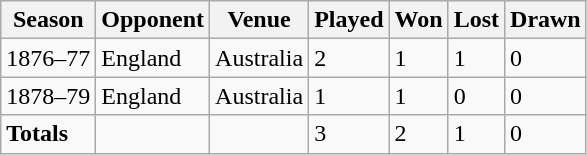<table class="wikitable">
<tr style="background:#efefef;">
<th>Season</th>
<th>Opponent</th>
<th>Venue</th>
<th>Played</th>
<th>Won</th>
<th>Lost</th>
<th>Drawn</th>
</tr>
<tr>
<td>1876–77</td>
<td>England</td>
<td>Australia</td>
<td>2</td>
<td>1</td>
<td>1</td>
<td>0</td>
</tr>
<tr>
<td>1878–79</td>
<td>England</td>
<td>Australia</td>
<td>1</td>
<td>1</td>
<td>0</td>
<td>0</td>
</tr>
<tr>
<td><strong>Totals</strong></td>
<td></td>
<td></td>
<td>3</td>
<td>2</td>
<td>1</td>
<td>0</td>
</tr>
</table>
